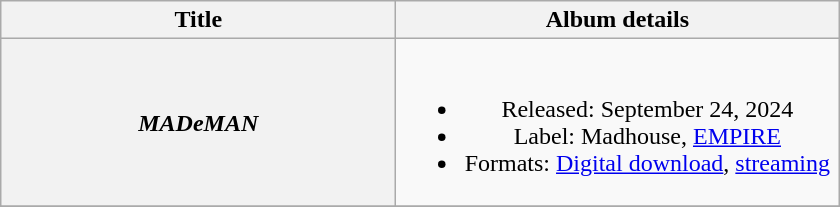<table class="wikitable plainrowheaders" style="text-align:center;">
<tr>
<th scope="col" style="width:16em;">Title</th>
<th scope="col" style="width:18em;">Album details</th>
</tr>
<tr>
<th scope="row"><em>MADeMAN</em></th>
<td><br><ul><li>Released: September 24, 2024</li><li>Label: Madhouse, <a href='#'>EMPIRE</a></li><li>Formats: <a href='#'>Digital download</a>, <a href='#'>streaming</a></li></ul></td>
</tr>
<tr>
</tr>
</table>
